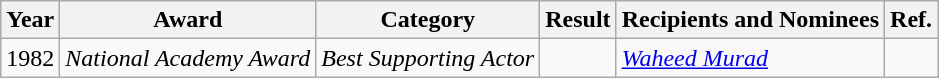<table class="wikitable">
<tr>
<th>Year</th>
<th>Award</th>
<th>Category</th>
<th>Result</th>
<th>Recipients and Nominees</th>
<th>Ref.</th>
</tr>
<tr>
<td>1982</td>
<td><em>National Academy Award</em></td>
<td><em>Best Supporting Actor</em></td>
<td></td>
<td><em><a href='#'>Waheed Murad</a></em></td>
<td></td>
</tr>
</table>
